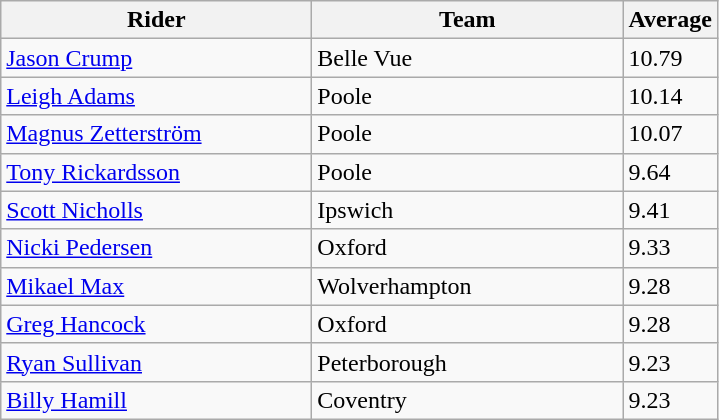<table class="wikitable" style="font-size: 100%">
<tr>
<th width=200>Rider</th>
<th width=200>Team</th>
<th width=40>Average</th>
</tr>
<tr>
<td align="left"> <a href='#'>Jason Crump</a></td>
<td>Belle Vue</td>
<td>10.79</td>
</tr>
<tr>
<td align="left"> <a href='#'>Leigh Adams</a></td>
<td>Poole</td>
<td>10.14</td>
</tr>
<tr>
<td align="left"> <a href='#'>Magnus Zetterström</a></td>
<td>Poole</td>
<td>10.07</td>
</tr>
<tr>
<td align="left"> <a href='#'>Tony Rickardsson</a></td>
<td>Poole</td>
<td>9.64</td>
</tr>
<tr>
<td align="left"> <a href='#'>Scott Nicholls</a></td>
<td>Ipswich</td>
<td>9.41</td>
</tr>
<tr>
<td align="left"> <a href='#'>Nicki Pedersen</a></td>
<td>Oxford</td>
<td>9.33</td>
</tr>
<tr>
<td align="left"> <a href='#'>Mikael Max</a></td>
<td>Wolverhampton</td>
<td>9.28</td>
</tr>
<tr>
<td align="left"> <a href='#'>Greg Hancock</a></td>
<td>Oxford</td>
<td>9.28</td>
</tr>
<tr>
<td align="left"> <a href='#'>Ryan Sullivan</a></td>
<td>Peterborough</td>
<td>9.23</td>
</tr>
<tr>
<td align="left"> <a href='#'>Billy Hamill</a></td>
<td>Coventry</td>
<td>9.23</td>
</tr>
</table>
